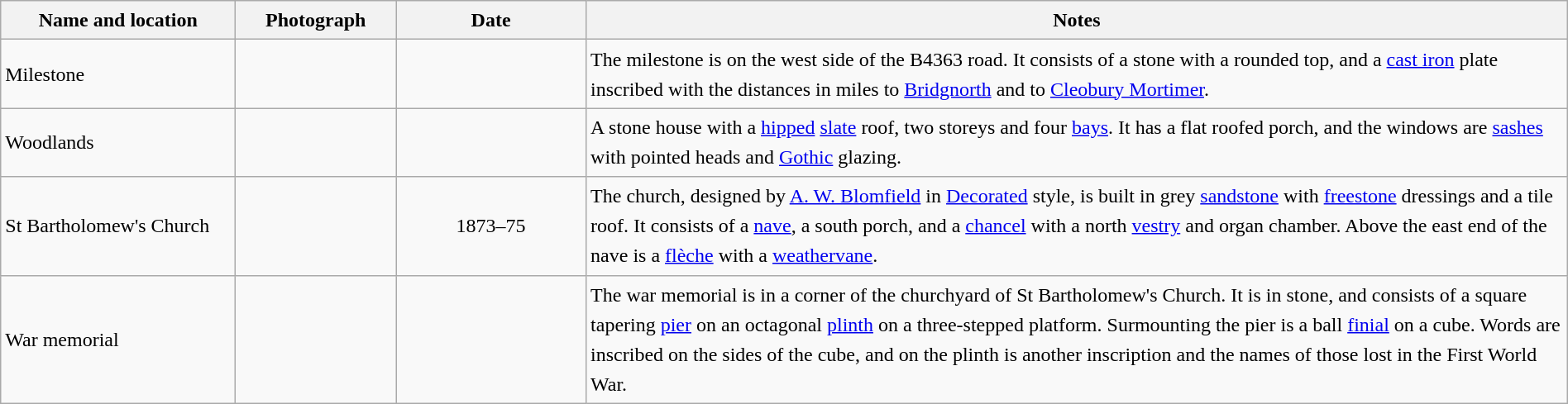<table class="wikitable sortable plainrowheaders" style="width:100%;border:0px;text-align:left;line-height:150%;">
<tr>
<th scope="col"  style="width:150px">Name and location</th>
<th scope="col"  style="width:100px" class="unsortable">Photograph</th>
<th scope="col"  style="width:120px">Date</th>
<th scope="col"  style="width:650px" class="unsortable">Notes</th>
</tr>
<tr>
<td>Milestone<br><small></small></td>
<td></td>
<td align="center"></td>
<td>The milestone is on the west side of the B4363 road.  It consists of a stone with a rounded top, and a <a href='#'>cast iron</a> plate inscribed with the distances in miles to <a href='#'>Bridgnorth</a> and to <a href='#'>Cleobury Mortimer</a>.</td>
</tr>
<tr>
<td>Woodlands<br><small></small></td>
<td></td>
<td align="center"></td>
<td>A stone house with a <a href='#'>hipped</a> <a href='#'>slate</a> roof, two storeys and four <a href='#'>bays</a>.  It has a flat roofed porch, and the windows are <a href='#'>sashes</a> with pointed heads and <a href='#'>Gothic</a> glazing.</td>
</tr>
<tr>
<td>St Bartholomew's Church<br><small></small></td>
<td></td>
<td align="center">1873–75</td>
<td>The church, designed by <a href='#'>A. W. Blomfield</a> in <a href='#'>Decorated</a> style, is built in grey <a href='#'>sandstone</a> with <a href='#'>freestone</a> dressings and a tile roof.  It consists of a <a href='#'>nave</a>, a south porch, and a <a href='#'>chancel</a> with a north <a href='#'>vestry</a> and organ chamber.  Above the east end of the nave is a <a href='#'>flèche</a> with a <a href='#'>weathervane</a>.</td>
</tr>
<tr>
<td>War memorial<br><small></small></td>
<td></td>
<td align="center"></td>
<td>The war memorial is in a corner of the churchyard of St Bartholomew's Church.  It is in stone, and consists of a square tapering <a href='#'>pier</a> on an octagonal <a href='#'>plinth</a> on a three-stepped platform.  Surmounting the pier is a ball <a href='#'>finial</a> on a cube.  Words are inscribed on the sides of the cube, and on the plinth is another inscription and the names of those lost in the First World War.</td>
</tr>
<tr>
</tr>
</table>
